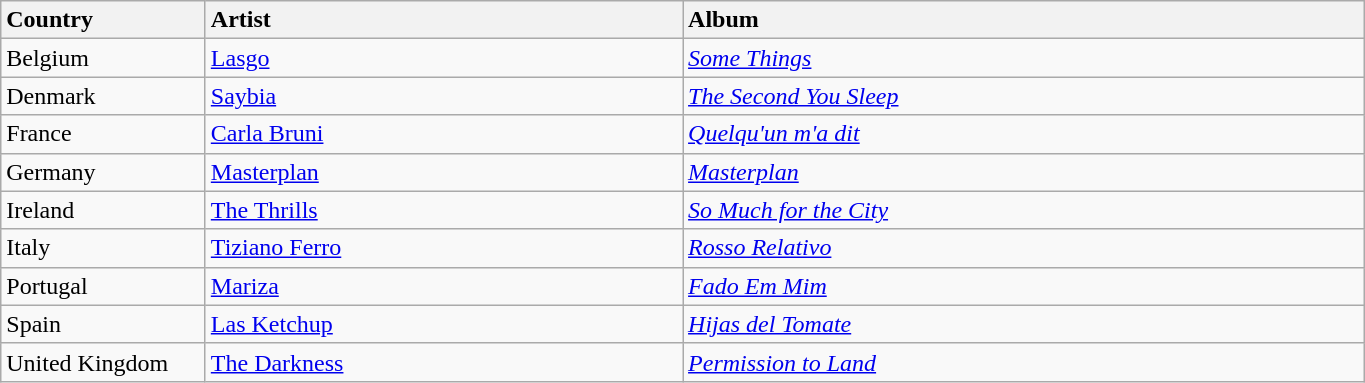<table class="wikitable" style="width:72%;">
<tr>
<th style="width:15%; text-align:left;">Country</th>
<th style="width:35%; text-align:left;">Artist</th>
<th style="width:50%; text-align:left;">Album</th>
</tr>
<tr>
<td>Belgium</td>
<td><a href='#'>Lasgo</a></td>
<td><em><a href='#'>Some Things</a></em></td>
</tr>
<tr>
<td>Denmark</td>
<td><a href='#'>Saybia</a></td>
<td><em><a href='#'>The Second You Sleep</a></em></td>
</tr>
<tr>
<td>France</td>
<td><a href='#'>Carla Bruni</a></td>
<td><em><a href='#'>Quelqu'un m'a dit</a></em></td>
</tr>
<tr>
<td>Germany</td>
<td><a href='#'>Masterplan</a></td>
<td><em><a href='#'>Masterplan</a></em></td>
</tr>
<tr>
<td>Ireland</td>
<td><a href='#'>The Thrills</a></td>
<td><em><a href='#'>So Much for the City</a></em></td>
</tr>
<tr>
<td>Italy</td>
<td><a href='#'>Tiziano Ferro</a></td>
<td><em><a href='#'>Rosso Relativo</a></em></td>
</tr>
<tr>
<td>Portugal</td>
<td><a href='#'>Mariza</a></td>
<td><em><a href='#'>Fado Em Mim</a></em></td>
</tr>
<tr>
<td>Spain</td>
<td><a href='#'>Las Ketchup</a></td>
<td><em><a href='#'>Hijas del Tomate</a></em></td>
</tr>
<tr>
<td>United Kingdom</td>
<td><a href='#'>The Darkness</a></td>
<td><em><a href='#'>Permission to Land</a></em></td>
</tr>
</table>
